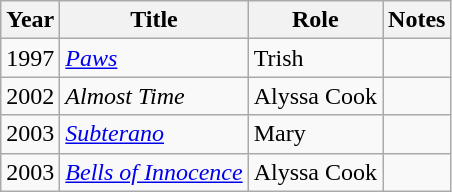<table class="wikitable sortable">
<tr>
<th>Year</th>
<th>Title</th>
<th>Role</th>
<th class="unsortable">Notes</th>
</tr>
<tr>
<td>1997</td>
<td><em><a href='#'>Paws</a></em></td>
<td>Trish</td>
<td></td>
</tr>
<tr>
<td>2002</td>
<td><em>Almost Time</em></td>
<td>Alyssa Cook</td>
<td></td>
</tr>
<tr>
<td>2003</td>
<td><em><a href='#'>Subterano</a></em></td>
<td>Mary</td>
<td></td>
</tr>
<tr>
<td>2003</td>
<td><em><a href='#'>Bells of Innocence</a></em></td>
<td>Alyssa Cook</td>
<td></td>
</tr>
</table>
